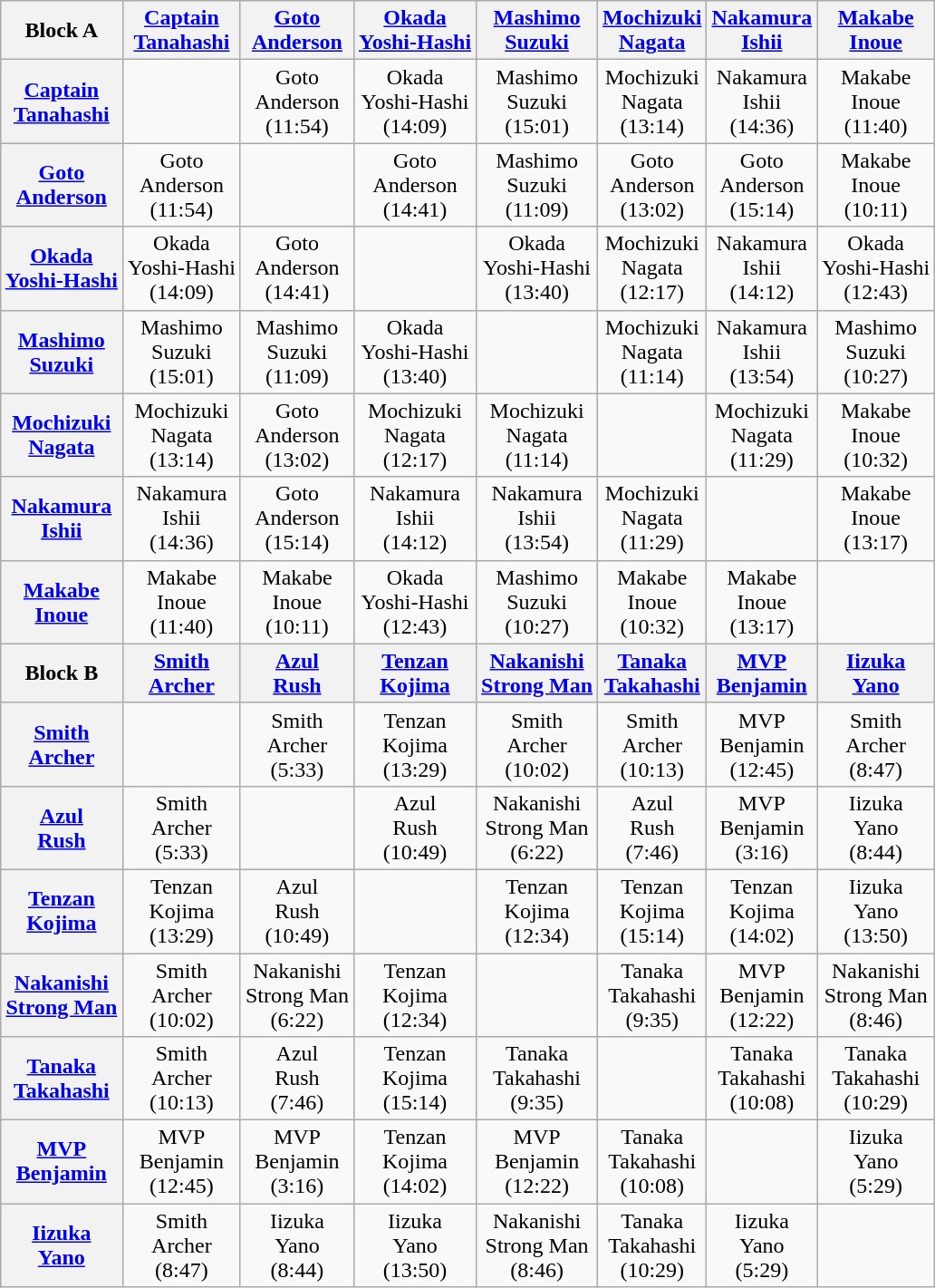<table class="wikitable" style="text-align:center; margin: 1em auto 1em auto">
<tr align="center">
<th>Block A</th>
<th><a href='#'>Captain</a><br><a href='#'>Tanahashi</a></th>
<th><a href='#'>Goto</a><br><a href='#'>Anderson</a></th>
<th><a href='#'>Okada</a><br><a href='#'>Yoshi-Hashi</a></th>
<th><a href='#'>Mashimo</a><br><a href='#'>Suzuki</a></th>
<th><a href='#'>Mochizuki</a><br><a href='#'>Nagata</a></th>
<th><a href='#'>Nakamura</a><br><a href='#'>Ishii</a></th>
<th><a href='#'>Makabe</a><br><a href='#'>Inoue</a></th>
</tr>
<tr align="center">
<th><a href='#'>Captain</a><br><a href='#'>Tanahashi</a></th>
<td></td>
<td>Goto<br>Anderson<br>(11:54)</td>
<td>Okada<br>Yoshi-Hashi<br>(14:09)</td>
<td>Mashimo<br>Suzuki<br>(15:01)</td>
<td>Mochizuki<br>Nagata<br>(13:14)</td>
<td>Nakamura<br>Ishii<br>(14:36)</td>
<td>Makabe<br>Inoue<br>(11:40)</td>
</tr>
<tr align="center">
<th><a href='#'>Goto</a><br><a href='#'>Anderson</a></th>
<td>Goto<br>Anderson<br>(11:54)</td>
<td></td>
<td>Goto<br>Anderson<br>(14:41)</td>
<td>Mashimo<br>Suzuki<br>(11:09)</td>
<td>Goto<br>Anderson<br>(13:02)</td>
<td>Goto<br>Anderson<br>(15:14)</td>
<td>Makabe<br>Inoue<br>(10:11)</td>
</tr>
<tr align="center">
<th><a href='#'>Okada</a><br><a href='#'>Yoshi-Hashi</a></th>
<td>Okada<br>Yoshi-Hashi<br>(14:09)</td>
<td>Goto<br>Anderson<br>(14:41)</td>
<td></td>
<td>Okada<br>Yoshi-Hashi<br>(13:40)</td>
<td>Mochizuki<br>Nagata<br>(12:17)</td>
<td>Nakamura<br>Ishii<br>(14:12)</td>
<td>Okada<br>Yoshi-Hashi<br>(12:43)</td>
</tr>
<tr align="center">
<th><a href='#'>Mashimo</a><br><a href='#'>Suzuki</a></th>
<td>Mashimo<br>Suzuki<br>(15:01)</td>
<td>Mashimo<br>Suzuki<br>(11:09)</td>
<td>Okada<br>Yoshi-Hashi<br>(13:40)</td>
<td></td>
<td>Mochizuki<br>Nagata<br>(11:14)</td>
<td>Nakamura<br>Ishii<br>(13:54)</td>
<td>Mashimo<br>Suzuki<br>(10:27)</td>
</tr>
<tr align="center">
<th><a href='#'>Mochizuki</a><br><a href='#'>Nagata</a></th>
<td>Mochizuki<br>Nagata<br>(13:14)</td>
<td>Goto<br>Anderson<br>(13:02)</td>
<td>Mochizuki<br>Nagata<br>(12:17)</td>
<td>Mochizuki<br>Nagata<br>(11:14)</td>
<td></td>
<td>Mochizuki<br>Nagata<br>(11:29)</td>
<td>Makabe<br>Inoue<br>(10:32)</td>
</tr>
<tr align="center">
<th><a href='#'>Nakamura</a><br><a href='#'>Ishii</a></th>
<td>Nakamura<br>Ishii<br>(14:36)</td>
<td>Goto<br>Anderson<br>(15:14)</td>
<td>Nakamura<br>Ishii<br>(14:12)</td>
<td>Nakamura<br>Ishii<br>(13:54)</td>
<td>Mochizuki<br>Nagata<br>(11:29)</td>
<td></td>
<td>Makabe<br>Inoue<br>(13:17)</td>
</tr>
<tr align="center">
<th><a href='#'>Makabe</a><br><a href='#'>Inoue</a></th>
<td>Makabe<br>Inoue<br>(11:40)</td>
<td>Makabe<br>Inoue<br>(10:11)</td>
<td>Okada<br>Yoshi-Hashi<br>(12:43)</td>
<td>Mashimo<br>Suzuki<br>(10:27)</td>
<td>Makabe<br>Inoue<br>(10:32)</td>
<td>Makabe<br>Inoue<br>(13:17)</td>
<td></td>
</tr>
<tr align="center">
<th>Block B</th>
<th><a href='#'>Smith</a><br><a href='#'>Archer</a></th>
<th><a href='#'>Azul</a><br><a href='#'>Rush</a></th>
<th><a href='#'>Tenzan</a><br><a href='#'>Kojima</a></th>
<th><a href='#'>Nakanishi</a><br><a href='#'>Strong Man</a></th>
<th><a href='#'>Tanaka</a><br><a href='#'>Takahashi</a></th>
<th><a href='#'>MVP</a><br><a href='#'>Benjamin</a></th>
<th><a href='#'>Iizuka</a><br><a href='#'>Yano</a></th>
</tr>
<tr align="center">
<th><a href='#'>Smith</a><br><a href='#'>Archer</a></th>
<td></td>
<td>Smith<br>Archer<br>(5:33)</td>
<td>Tenzan<br>Kojima<br>(13:29)</td>
<td>Smith<br>Archer<br>(10:02)</td>
<td>Smith<br>Archer<br>(10:13)</td>
<td>MVP<br>Benjamin<br>(12:45)</td>
<td>Smith<br>Archer<br>(8:47)</td>
</tr>
<tr align="center">
<th><a href='#'>Azul</a><br><a href='#'>Rush</a></th>
<td>Smith<br>Archer<br>(5:33)</td>
<td></td>
<td>Azul<br>Rush<br>(10:49)</td>
<td>Nakanishi<br>Strong Man<br>(6:22)</td>
<td>Azul<br>Rush<br>(7:46)</td>
<td>MVP<br>Benjamin<br>(3:16)</td>
<td>Iizuka<br>Yano<br>(8:44)</td>
</tr>
<tr align="center">
<th><a href='#'>Tenzan</a><br><a href='#'>Kojima</a></th>
<td>Tenzan<br>Kojima<br>(13:29)</td>
<td>Azul<br>Rush<br>(10:49)</td>
<td></td>
<td>Tenzan<br>Kojima<br>(12:34)</td>
<td>Tenzan<br>Kojima<br>(15:14)</td>
<td>Tenzan<br>Kojima<br>(14:02)</td>
<td>Iizuka<br>Yano<br>(13:50)</td>
</tr>
<tr align="center">
<th><a href='#'>Nakanishi</a><br><a href='#'>Strong Man</a></th>
<td>Smith<br>Archer<br>(10:02)</td>
<td>Nakanishi<br>Strong Man<br>(6:22)</td>
<td>Tenzan<br>Kojima<br>(12:34)</td>
<td></td>
<td>Tanaka<br>Takahashi<br>(9:35)</td>
<td>MVP<br>Benjamin<br>(12:22)</td>
<td>Nakanishi<br>Strong Man<br>(8:46)</td>
</tr>
<tr align="center">
<th><a href='#'>Tanaka</a><br><a href='#'>Takahashi</a></th>
<td>Smith<br>Archer<br>(10:13)</td>
<td>Azul<br>Rush<br>(7:46)</td>
<td>Tenzan<br>Kojima<br>(15:14)</td>
<td>Tanaka<br>Takahashi<br>(9:35)</td>
<td></td>
<td>Tanaka<br>Takahashi<br>(10:08)</td>
<td>Tanaka<br>Takahashi<br>(10:29)</td>
</tr>
<tr align="center">
<th><a href='#'>MVP</a><br><a href='#'>Benjamin</a></th>
<td>MVP<br>Benjamin<br>(12:45)</td>
<td>MVP<br>Benjamin<br>(3:16)</td>
<td>Tenzan<br>Kojima<br>(14:02)</td>
<td>MVP<br>Benjamin<br>(12:22)</td>
<td>Tanaka<br>Takahashi<br>(10:08)</td>
<td></td>
<td>Iizuka<br>Yano<br>(5:29)</td>
</tr>
<tr align="center">
<th><a href='#'>Iizuka</a><br><a href='#'>Yano</a></th>
<td>Smith<br>Archer<br>(8:47)</td>
<td>Iizuka<br>Yano<br>(8:44)</td>
<td>Iizuka<br>Yano<br>(13:50)</td>
<td>Nakanishi<br>Strong Man<br>(8:46)</td>
<td>Tanaka<br>Takahashi<br>(10:29)</td>
<td>Iizuka<br>Yano<br>(5:29)</td>
<td></td>
</tr>
</table>
